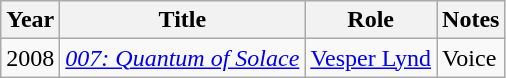<table class="wikitable sortable">
<tr>
<th>Year</th>
<th>Title</th>
<th>Role</th>
<th class="unsortable">Notes</th>
</tr>
<tr>
<td>2008</td>
<td><em><a href='#'>007: Quantum of Solace</a></em></td>
<td><a href='#'>Vesper Lynd</a></td>
<td>Voice</td>
</tr>
</table>
